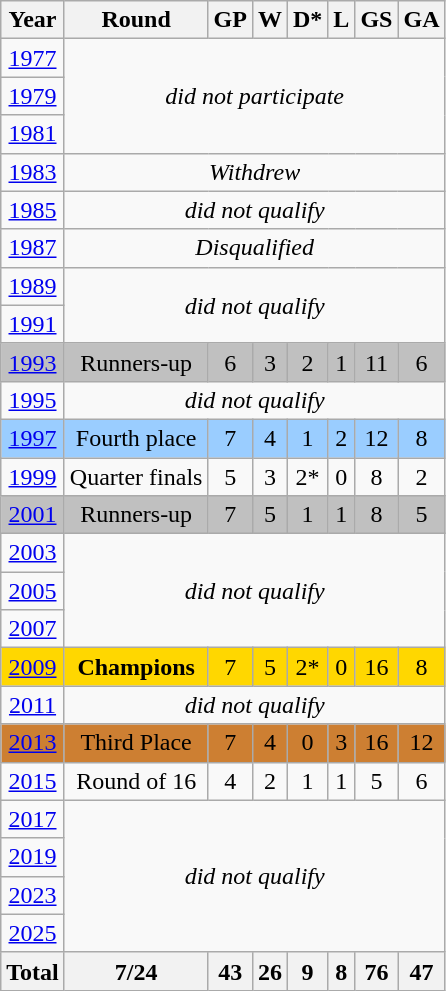<table class="wikitable" style="text-align: center;">
<tr>
<th>Year</th>
<th>Round</th>
<th>GP</th>
<th>W</th>
<th>D*</th>
<th>L</th>
<th>GS</th>
<th>GA</th>
</tr>
<tr>
<td> <a href='#'>1977</a></td>
<td colspan=7 rowspan=3><em>did not participate</em></td>
</tr>
<tr>
<td> <a href='#'>1979</a></td>
</tr>
<tr>
<td> <a href='#'>1981</a></td>
</tr>
<tr>
<td> <a href='#'>1983</a></td>
<td colspan=7><em>Withdrew</em></td>
</tr>
<tr>
<td> <a href='#'>1985</a></td>
<td colspan=7><em>did not qualify</em></td>
</tr>
<tr>
<td> <a href='#'>1987</a></td>
<td colspan=7><em>Disqualified</em></td>
</tr>
<tr>
<td> <a href='#'>1989</a></td>
<td colspan=7 rowspan=2><em>did not qualify</em></td>
</tr>
<tr>
<td> <a href='#'>1991</a></td>
</tr>
<tr bgcolor=silver>
<td> <a href='#'>1993</a></td>
<td>Runners-up</td>
<td>6</td>
<td>3</td>
<td>2</td>
<td>1</td>
<td>11</td>
<td>6</td>
</tr>
<tr>
<td> <a href='#'>1995</a></td>
<td colspan=7><em>did not qualify</em></td>
</tr>
<tr style="background:#9acdff;">
<td> <a href='#'>1997</a></td>
<td>Fourth place</td>
<td>7</td>
<td>4</td>
<td>1</td>
<td>2</td>
<td>12</td>
<td>8</td>
</tr>
<tr>
<td> <a href='#'>1999</a></td>
<td>Quarter finals</td>
<td>5</td>
<td>3</td>
<td>2*</td>
<td>0</td>
<td>8</td>
<td>2</td>
</tr>
<tr bgcolor=silver>
<td> <a href='#'>2001</a></td>
<td>Runners-up</td>
<td>7</td>
<td>5</td>
<td>1</td>
<td>1</td>
<td>8</td>
<td>5</td>
</tr>
<tr>
<td> <a href='#'>2003</a></td>
<td colspan=7 rowspan=3><em>did not qualify</em></td>
</tr>
<tr>
<td> <a href='#'>2005</a></td>
</tr>
<tr>
<td> <a href='#'>2007</a></td>
</tr>
<tr bgcolor=gold>
<td> <a href='#'>2009</a></td>
<td><strong>Champions</strong></td>
<td>7</td>
<td>5</td>
<td>2*</td>
<td>0</td>
<td>16</td>
<td>8</td>
</tr>
<tr>
<td> <a href='#'>2011</a></td>
<td colspan=7><em>did not qualify</em></td>
</tr>
<tr style="background:#cd7f32;">
<td> <a href='#'>2013</a></td>
<td>Third Place</td>
<td>7</td>
<td>4</td>
<td>0</td>
<td>3</td>
<td>16</td>
<td>12</td>
</tr>
<tr>
<td> <a href='#'>2015</a></td>
<td>Round of 16</td>
<td>4</td>
<td>2</td>
<td>1</td>
<td>1</td>
<td>5</td>
<td>6</td>
</tr>
<tr>
<td> <a href='#'>2017</a></td>
<td colspan=7 rowspan=4><em>did not qualify</em></td>
</tr>
<tr>
<td> <a href='#'>2019</a></td>
</tr>
<tr>
<td> <a href='#'>2023</a></td>
</tr>
<tr>
<td> <a href='#'>2025</a></td>
</tr>
<tr>
<th>Total</th>
<th>7/24</th>
<th>43</th>
<th>26</th>
<th>9</th>
<th>8</th>
<th>76</th>
<th>47</th>
</tr>
</table>
